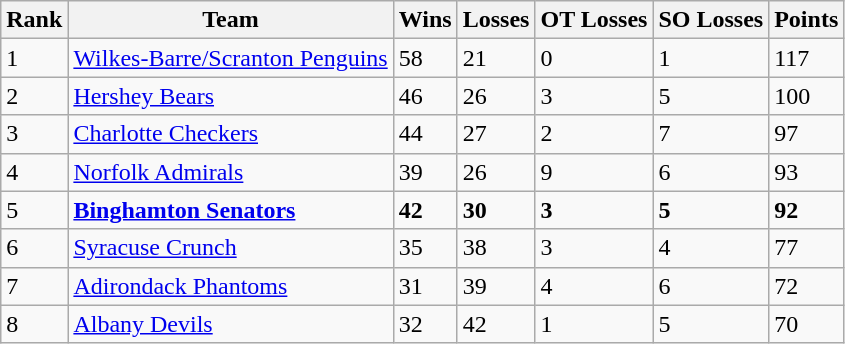<table class="wikitable">
<tr>
<th>Rank</th>
<th>Team</th>
<th>Wins</th>
<th>Losses</th>
<th>OT Losses</th>
<th>SO Losses</th>
<th>Points</th>
</tr>
<tr>
<td>1</td>
<td><a href='#'>Wilkes-Barre/Scranton Penguins</a></td>
<td>58</td>
<td>21</td>
<td>0</td>
<td>1</td>
<td>117</td>
</tr>
<tr>
<td>2</td>
<td><a href='#'>Hershey Bears</a></td>
<td>46</td>
<td>26</td>
<td>3</td>
<td>5</td>
<td>100</td>
</tr>
<tr>
<td>3</td>
<td><a href='#'>Charlotte Checkers</a></td>
<td>44</td>
<td>27</td>
<td>2</td>
<td>7</td>
<td>97</td>
</tr>
<tr>
<td>4</td>
<td><a href='#'>Norfolk Admirals</a></td>
<td>39</td>
<td>26</td>
<td>9</td>
<td>6</td>
<td>93</td>
</tr>
<tr>
<td>5</td>
<td><strong><a href='#'>Binghamton Senators</a></strong></td>
<td><strong>42</strong></td>
<td><strong>30</strong></td>
<td><strong>3</strong></td>
<td><strong>5</strong></td>
<td><strong>92</strong></td>
</tr>
<tr>
<td>6</td>
<td><a href='#'>Syracuse Crunch</a></td>
<td>35</td>
<td>38</td>
<td>3</td>
<td>4</td>
<td>77</td>
</tr>
<tr>
<td>7</td>
<td><a href='#'>Adirondack Phantoms</a></td>
<td>31</td>
<td>39</td>
<td>4</td>
<td>6</td>
<td>72</td>
</tr>
<tr>
<td>8</td>
<td><a href='#'>Albany Devils</a></td>
<td>32</td>
<td>42</td>
<td>1</td>
<td>5</td>
<td>70</td>
</tr>
</table>
